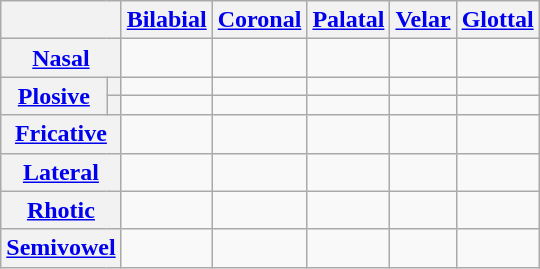<table class="wikitable" style="text-align: center">
<tr>
<th colspan="2"></th>
<th><a href='#'>Bilabial</a></th>
<th><a href='#'>Coronal</a></th>
<th><a href='#'>Palatal</a></th>
<th><a href='#'>Velar</a></th>
<th><a href='#'>Glottal</a></th>
</tr>
<tr>
<th colspan="2"><a href='#'>Nasal</a></th>
<td></td>
<td></td>
<td></td>
<td></td>
<td></td>
</tr>
<tr>
<th rowspan="2"><a href='#'>Plosive</a></th>
<th></th>
<td></td>
<td></td>
<td></td>
<td></td>
<td></td>
</tr>
<tr>
<th></th>
<td></td>
<td></td>
<td></td>
<td></td>
<td></td>
</tr>
<tr>
<th colspan="2"><a href='#'>Fricative</a></th>
<td></td>
<td></td>
<td></td>
<td></td>
<td></td>
</tr>
<tr>
<th colspan="2"><a href='#'>Lateral</a></th>
<td></td>
<td></td>
<td></td>
<td></td>
<td></td>
</tr>
<tr>
<th colspan="2"><a href='#'>Rhotic</a></th>
<td></td>
<td></td>
<td></td>
<td></td>
<td></td>
</tr>
<tr>
<th colspan="2"><a href='#'>Semivowel</a></th>
<td></td>
<td></td>
<td></td>
<td></td>
<td></td>
</tr>
</table>
